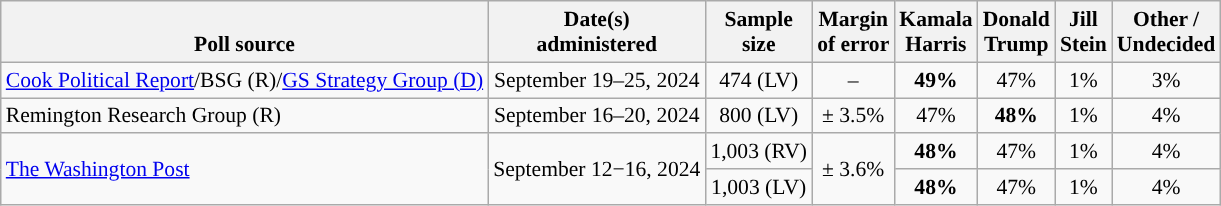<table class="wikitable sortable mw-datatable" style="font-size:90%;text-align:center;line-height:17px">
<tr valign=bottom>
<th>Poll source</th>
<th>Date(s)<br>administered</th>
<th>Sample<br>size</th>
<th>Margin<br>of error</th>
<th class="unsortable">Kamala<br>Harris<br></th>
<th class="unsortable">Donald<br>Trump<br></th>
<th class="unsortable">Jill<br>Stein<br></th>
<th class="unsortable">Other /<br>Undecided</th>
</tr>
<tr>
<td style="text-align:left;"><a href='#'>Cook Political Report</a>/BSG (R)/<a href='#'>GS Strategy Group (D)</a></td>
<td data-sort-value="2024-09-25">September 19–25, 2024</td>
<td>474 (LV)</td>
<td>–</td>
<td style="color:black;background-color:"><strong>49%</strong></td>
<td>47%</td>
<td>1%</td>
<td>3%</td>
</tr>
<tr>
<td style="text-align:left;">Remington Research Group (R)</td>
<td data-sort-value="2024-09-20">September 16–20, 2024</td>
<td>800 (LV)</td>
<td>± 3.5%</td>
<td>47%</td>
<td style="background-color:"><strong>48%</strong></td>
<td>1%</td>
<td>4%</td>
</tr>
<tr>
<td style="text-align:left;" rowspan="2"><a href='#'>The Washington Post</a></td>
<td rowspan="2">September 12−16, 2024</td>
<td>1,003 (RV)</td>
<td rowspan="2">± 3.6%</td>
<td style="color:black;background-color:"><strong>48%</strong></td>
<td>47%</td>
<td>1%</td>
<td>4%</td>
</tr>
<tr>
<td>1,003 (LV)</td>
<td style="color:black;background-color:"><strong>48%</strong></td>
<td>47%</td>
<td>1%</td>
<td>4%</td>
</tr>
</table>
